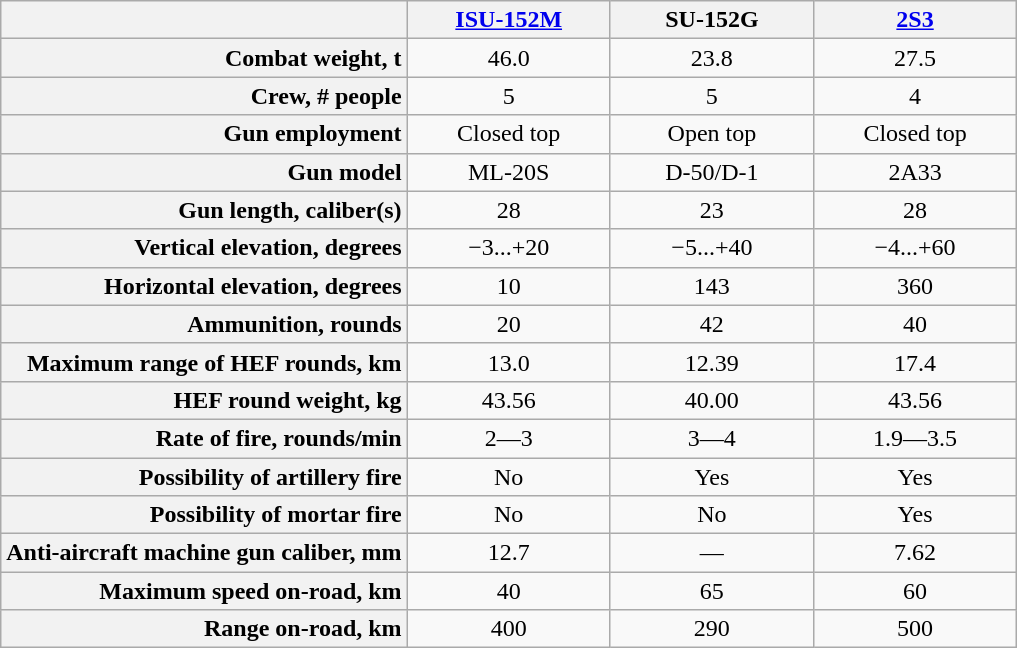<table class="wikitable" style="text-align:center">
<tr>
<th style="width:auto"></th>
<th style="width:20%"><a href='#'>ISU-152M</a></th>
<th style="width:20%">SU-152G</th>
<th style="width:20%"><a href='#'>2S3</a></th>
</tr>
<tr>
<th style="text-align:right">Combat weight, t</th>
<td>46.0</td>
<td>23.8</td>
<td>27.5</td>
</tr>
<tr>
<th style="text-align:right">Crew, # people</th>
<td>5</td>
<td>5</td>
<td>4</td>
</tr>
<tr>
<th style="text-align:right">Gun employment</th>
<td>Closed top</td>
<td>Open top</td>
<td>Closed top</td>
</tr>
<tr>
<th style="text-align:right">Gun model</th>
<td>ML-20S</td>
<td>D-50/D-1</td>
<td>2A33</td>
</tr>
<tr>
<th style="text-align:right">Gun length, caliber(s)</th>
<td>28</td>
<td>23</td>
<td>28</td>
</tr>
<tr>
<th style="text-align:right">Vertical elevation, degrees</th>
<td>−3...+20</td>
<td>−5...+40</td>
<td>−4...+60</td>
</tr>
<tr>
<th style="text-align:right">Horizontal elevation, degrees</th>
<td>10</td>
<td>143</td>
<td>360</td>
</tr>
<tr>
<th style="text-align:right">Ammunition, rounds</th>
<td>20</td>
<td>42</td>
<td>40</td>
</tr>
<tr>
<th style="text-align:right">Maximum range of HEF rounds, km</th>
<td>13.0</td>
<td>12.39</td>
<td>17.4</td>
</tr>
<tr>
<th style="text-align:right">HEF round weight, kg</th>
<td>43.56</td>
<td>40.00</td>
<td>43.56</td>
</tr>
<tr>
<th style="text-align:right">Rate of fire, rounds/min</th>
<td>2—3</td>
<td>3—4</td>
<td>1.9—3.5</td>
</tr>
<tr>
<th style="text-align:right">Possibility of artillery fire</th>
<td>No</td>
<td>Yes</td>
<td>Yes</td>
</tr>
<tr>
<th style="text-align:right">Possibility of mortar fire</th>
<td>No</td>
<td>No</td>
<td>Yes</td>
</tr>
<tr>
<th style="text-align:right">Anti-aircraft machine gun caliber, mm</th>
<td>12.7</td>
<td>—</td>
<td>7.62</td>
</tr>
<tr>
<th style="text-align:right">Maximum speed on-road, km</th>
<td>40</td>
<td>65</td>
<td>60</td>
</tr>
<tr>
<th style="text-align:right">Range on-road, km</th>
<td>400</td>
<td>290</td>
<td>500</td>
</tr>
</table>
